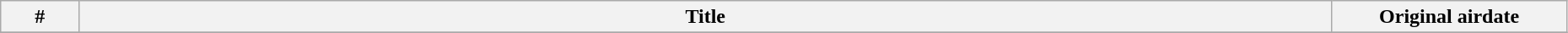<table class="wikitable" style="width: 98%;">
<tr>
<th style="width: 5%;">#</th>
<th>Title</th>
<th style="width: 15%;">Original airdate</th>
</tr>
<tr>
</tr>
</table>
